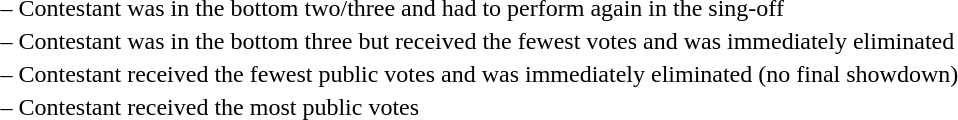<table>
<tr>
<td> –</td>
<td>Contestant was in the bottom two/three and had to perform again in the sing-off</td>
</tr>
<tr>
<td> –</td>
<td>Contestant was in the bottom three but received the fewest votes and was immediately eliminated</td>
</tr>
<tr>
<td> –</td>
<td>Contestant received the fewest public votes and was immediately eliminated (no final showdown)</td>
</tr>
<tr>
<td> –</td>
<td>Contestant received the most public votes</td>
</tr>
</table>
